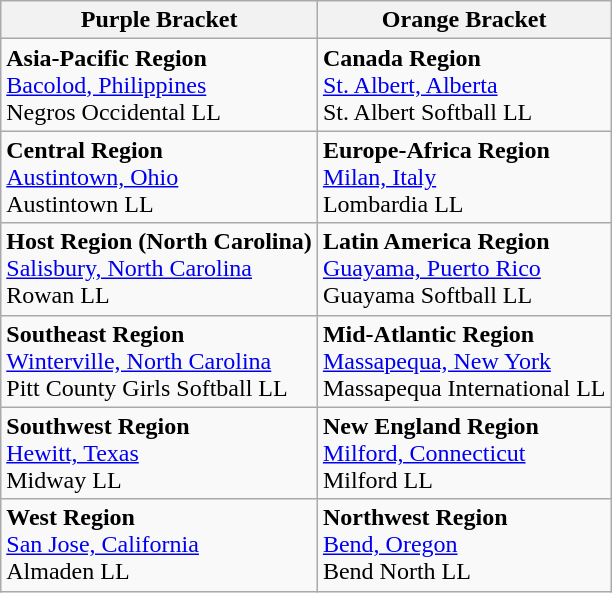<table class="wikitable">
<tr>
<th>Purple Bracket</th>
<th>Orange Bracket</th>
</tr>
<tr>
<td><strong>Asia-Pacific Region</strong> <br>  <a href='#'>Bacolod, Philippines</a> <br> Negros Occidental LL</td>
<td><strong>Canada Region</strong> <br>  <a href='#'>St. Albert, Alberta</a> <br> St. Albert Softball LL</td>
</tr>
<tr>
<td><strong>Central Region</strong> <br>  <a href='#'>Austintown, Ohio</a> <br> Austintown LL</td>
<td><strong>Europe-Africa Region</strong> <br>  <a href='#'>Milan, Italy</a> <br> Lombardia LL</td>
</tr>
<tr>
<td><strong>Host Region (North Carolina)</strong> <br>  <a href='#'>Salisbury, North Carolina</a> <br> Rowan LL</td>
<td><strong>Latin America Region</strong> <br>  <a href='#'>Guayama, Puerto Rico</a> <br> Guayama Softball LL</td>
</tr>
<tr>
<td><strong>Southeast Region</strong> <br>  <a href='#'>Winterville, North Carolina</a> <br> Pitt County Girls Softball LL</td>
<td><strong>Mid-Atlantic Region</strong> <br>  <a href='#'>Massapequa, New York</a> <br> Massapequa International LL</td>
</tr>
<tr>
<td><strong>Southwest Region</strong> <br>  <a href='#'>Hewitt, Texas</a> <br> Midway LL</td>
<td><strong>New England Region</strong> <br>  <a href='#'>Milford, Connecticut</a> <br> Milford LL</td>
</tr>
<tr>
<td><strong>West Region</strong> <br>  <a href='#'>San Jose, California</a> <br> Almaden LL</td>
<td><strong>Northwest Region</strong> <br>  <a href='#'>Bend, Oregon</a> <br> Bend North LL</td>
</tr>
</table>
